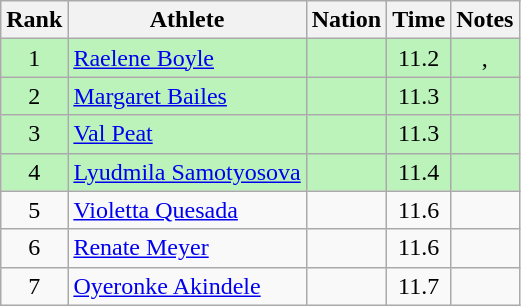<table class="wikitable sortable" style="text-align:center">
<tr>
<th>Rank</th>
<th>Athlete</th>
<th>Nation</th>
<th>Time</th>
<th>Notes</th>
</tr>
<tr bgcolor=bbf3bb>
<td>1</td>
<td align=left><a href='#'>Raelene Boyle</a></td>
<td align=left></td>
<td>11.2</td>
<td>, </td>
</tr>
<tr bgcolor=bbf3bb>
<td>2</td>
<td align=left><a href='#'>Margaret Bailes</a></td>
<td align=left></td>
<td>11.3</td>
<td></td>
</tr>
<tr bgcolor=bbf3bb>
<td>3</td>
<td align=left><a href='#'>Val Peat</a></td>
<td align=left></td>
<td>11.3</td>
<td></td>
</tr>
<tr bgcolor=bbf3bb>
<td>4</td>
<td align=left><a href='#'>Lyudmila Samotyosova</a></td>
<td align=left></td>
<td>11.4</td>
<td></td>
</tr>
<tr>
<td>5</td>
<td align=left><a href='#'>Violetta Quesada</a></td>
<td align=left></td>
<td>11.6</td>
<td></td>
</tr>
<tr>
<td>6</td>
<td align=left><a href='#'>Renate Meyer</a></td>
<td align=left></td>
<td>11.6</td>
<td></td>
</tr>
<tr>
<td>7</td>
<td align=left><a href='#'>Oyeronke Akindele</a></td>
<td align=left></td>
<td>11.7</td>
<td></td>
</tr>
</table>
